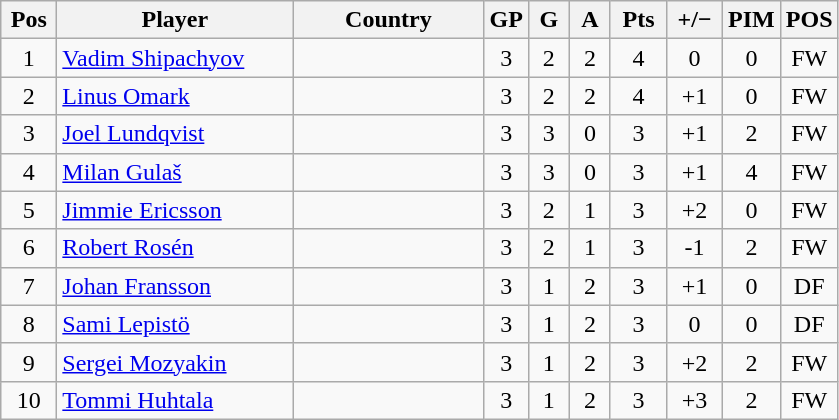<table class="wikitable sortable" style="text-align: center;">
<tr>
<th width=30>Pos</th>
<th width=150>Player</th>
<th width=120>Country</th>
<th width=20>GP</th>
<th width=20>G</th>
<th width=20>A</th>
<th width=30>Pts</th>
<th width=30>+/−</th>
<th width=30>PIM</th>
<th width=30>POS</th>
</tr>
<tr>
<td>1</td>
<td align=left><a href='#'>Vadim Shipachyov</a></td>
<td align=left></td>
<td>3</td>
<td>2</td>
<td>2</td>
<td>4</td>
<td>0</td>
<td>0</td>
<td>FW</td>
</tr>
<tr>
<td>2</td>
<td align=left><a href='#'>Linus Omark</a></td>
<td align=left></td>
<td>3</td>
<td>2</td>
<td>2</td>
<td>4</td>
<td>+1</td>
<td>0</td>
<td>FW</td>
</tr>
<tr>
<td>3</td>
<td align=left><a href='#'>Joel Lundqvist</a></td>
<td align=left></td>
<td>3</td>
<td>3</td>
<td>0</td>
<td>3</td>
<td>+1</td>
<td>2</td>
<td>FW</td>
</tr>
<tr>
<td>4</td>
<td align=left><a href='#'>Milan Gulaš</a></td>
<td align=left></td>
<td>3</td>
<td>3</td>
<td>0</td>
<td>3</td>
<td>+1</td>
<td>4</td>
<td>FW</td>
</tr>
<tr>
<td>5</td>
<td align=left><a href='#'>Jimmie Ericsson</a></td>
<td align=left></td>
<td>3</td>
<td>2</td>
<td>1</td>
<td>3</td>
<td>+2</td>
<td>0</td>
<td>FW</td>
</tr>
<tr>
<td>6</td>
<td align=left><a href='#'>Robert Rosén</a></td>
<td align=left></td>
<td>3</td>
<td>2</td>
<td>1</td>
<td>3</td>
<td>-1</td>
<td>2</td>
<td>FW</td>
</tr>
<tr>
<td>7</td>
<td align=left><a href='#'>Johan Fransson</a></td>
<td align=left></td>
<td>3</td>
<td>1</td>
<td>2</td>
<td>3</td>
<td>+1</td>
<td>0</td>
<td>DF</td>
</tr>
<tr>
<td>8</td>
<td align=left><a href='#'>Sami Lepistö</a></td>
<td align=left></td>
<td>3</td>
<td>1</td>
<td>2</td>
<td>3</td>
<td>0</td>
<td>0</td>
<td>DF</td>
</tr>
<tr>
<td>9</td>
<td align=left><a href='#'>Sergei Mozyakin</a></td>
<td align=left></td>
<td>3</td>
<td>1</td>
<td>2</td>
<td>3</td>
<td>+2</td>
<td>2</td>
<td>FW</td>
</tr>
<tr>
<td>10</td>
<td align=left><a href='#'>Tommi Huhtala</a></td>
<td align=left></td>
<td>3</td>
<td>1</td>
<td>2</td>
<td>3</td>
<td>+3</td>
<td>2</td>
<td>FW</td>
</tr>
</table>
